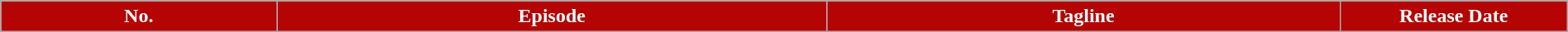<table class="wikitable" style="width:100%; margin:auto;">
<tr>
<th style="color:#fff; background:#b40404;">No.</th>
<th style="color:#fff; background:#b40404;">Episode</th>
<th style="color:#fff; background:#b40404;">Tagline</th>
<th style="color:#fff; background:#b40404; width:11em;">Release Date<br>













</th>
</tr>
</table>
